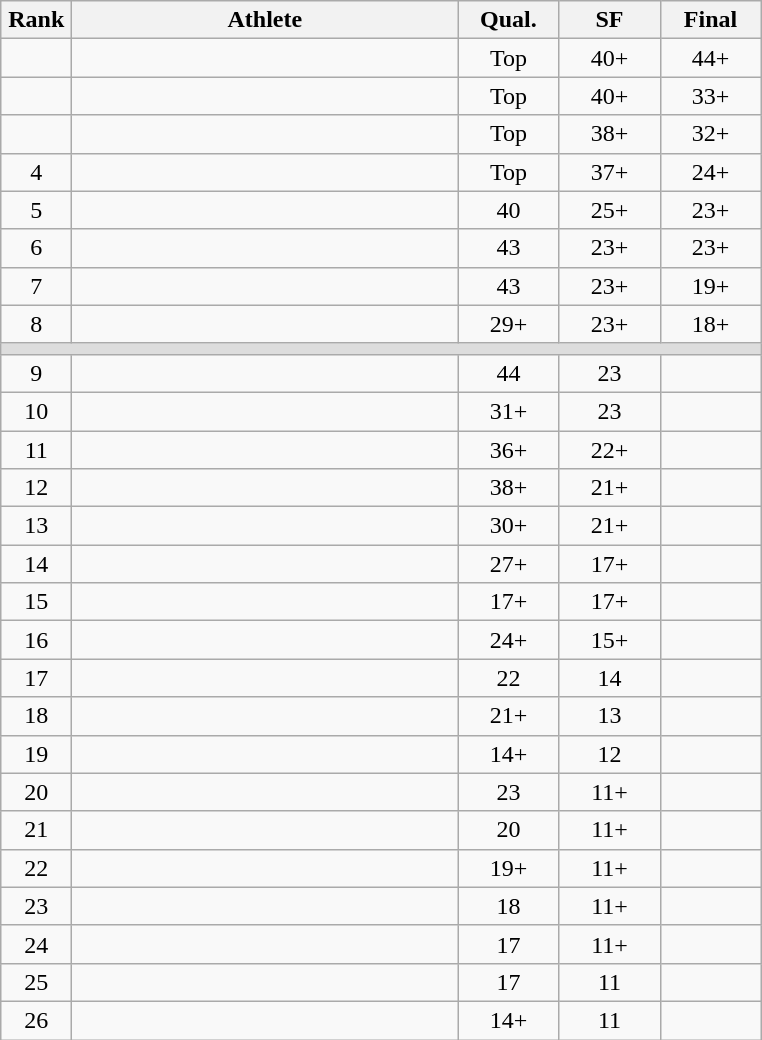<table class=wikitable style="text-align:center">
<tr>
<th width=40>Rank</th>
<th width=250>Athlete</th>
<th width=60>Qual.</th>
<th width=60>SF</th>
<th width=60>Final</th>
</tr>
<tr>
<td></td>
<td align=left></td>
<td>Top</td>
<td>40+</td>
<td>44+</td>
</tr>
<tr>
<td></td>
<td align=left></td>
<td>Top</td>
<td>40+</td>
<td>33+</td>
</tr>
<tr>
<td></td>
<td align=left></td>
<td>Top</td>
<td>38+</td>
<td>32+</td>
</tr>
<tr>
<td>4</td>
<td align=left></td>
<td>Top</td>
<td>37+</td>
<td>24+</td>
</tr>
<tr>
<td>5</td>
<td align=left></td>
<td>40</td>
<td>25+</td>
<td>23+</td>
</tr>
<tr>
<td>6</td>
<td align=left></td>
<td>43</td>
<td>23+</td>
<td>23+</td>
</tr>
<tr>
<td>7</td>
<td align=left></td>
<td>43</td>
<td>23+</td>
<td>19+</td>
</tr>
<tr>
<td>8</td>
<td align=left></td>
<td>29+</td>
<td>23+</td>
<td>18+</td>
</tr>
<tr bgcolor=#DDDDDD>
<td colspan=5></td>
</tr>
<tr>
<td>9</td>
<td align=left></td>
<td>44</td>
<td>23</td>
<td></td>
</tr>
<tr>
<td>10</td>
<td align=left></td>
<td>31+</td>
<td>23</td>
<td></td>
</tr>
<tr>
<td>11</td>
<td align=left></td>
<td>36+</td>
<td>22+</td>
<td></td>
</tr>
<tr>
<td>12</td>
<td align=left></td>
<td>38+</td>
<td>21+</td>
<td></td>
</tr>
<tr>
<td>13</td>
<td align=left></td>
<td>30+</td>
<td>21+</td>
<td></td>
</tr>
<tr>
<td>14</td>
<td align=left></td>
<td>27+</td>
<td>17+</td>
<td></td>
</tr>
<tr>
<td>15</td>
<td align=left></td>
<td>17+</td>
<td>17+</td>
<td></td>
</tr>
<tr>
<td>16</td>
<td align=left></td>
<td>24+</td>
<td>15+</td>
<td></td>
</tr>
<tr>
<td>17</td>
<td align=left></td>
<td>22</td>
<td>14</td>
<td></td>
</tr>
<tr>
<td>18</td>
<td align=left></td>
<td>21+</td>
<td>13</td>
<td></td>
</tr>
<tr>
<td>19</td>
<td align=left></td>
<td>14+</td>
<td>12</td>
<td></td>
</tr>
<tr>
<td>20</td>
<td align=left></td>
<td>23</td>
<td>11+</td>
<td></td>
</tr>
<tr>
<td>21</td>
<td align=left></td>
<td>20</td>
<td>11+</td>
<td></td>
</tr>
<tr>
<td>22</td>
<td align=left></td>
<td>19+</td>
<td>11+</td>
<td></td>
</tr>
<tr>
<td>23</td>
<td align=left></td>
<td>18</td>
<td>11+</td>
<td></td>
</tr>
<tr>
<td>24</td>
<td align=left></td>
<td>17</td>
<td>11+</td>
<td></td>
</tr>
<tr>
<td>25</td>
<td align=left></td>
<td>17</td>
<td>11</td>
<td></td>
</tr>
<tr>
<td>26</td>
<td align=left></td>
<td>14+</td>
<td>11</td>
<td></td>
</tr>
</table>
